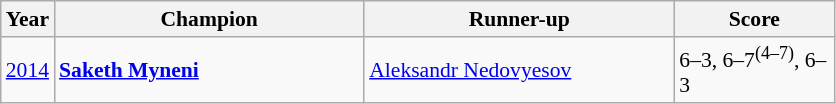<table class="wikitable" style="font-size:90%">
<tr>
<th>Year</th>
<th width="200">Champion</th>
<th width="200">Runner-up</th>
<th width="100">Score</th>
</tr>
<tr>
<td><a href='#'>2014</a></td>
<td> <strong><a href='#'>Saketh Myneni</a></strong></td>
<td> <a href='#'>Aleksandr Nedovyesov</a></td>
<td>6–3, 6–7<sup>(4–7)</sup>, 6–3 </td>
</tr>
</table>
